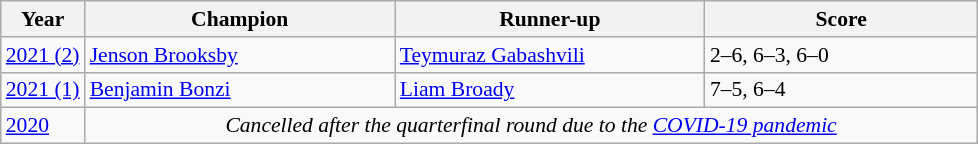<table class="wikitable" style="font-size:90%">
<tr>
<th>Year</th>
<th width="200">Champion</th>
<th width="200">Runner-up</th>
<th width="175">Score</th>
</tr>
<tr>
<td><a href='#'>2021 (2)</a></td>
<td> <a href='#'>Jenson Brooksby</a></td>
<td> <a href='#'>Teymuraz Gabashvili</a></td>
<td>2–6, 6–3, 6–0</td>
</tr>
<tr>
<td><a href='#'>2021 (1)</a></td>
<td> <a href='#'>Benjamin Bonzi</a></td>
<td> <a href='#'>Liam Broady</a></td>
<td>7–5, 6–4</td>
</tr>
<tr>
<td><a href='#'>2020</a></td>
<td colspan=3 align=center><em>Cancelled after the quarterfinal round due to the <a href='#'>COVID-19 pandemic</a></em></td>
</tr>
</table>
